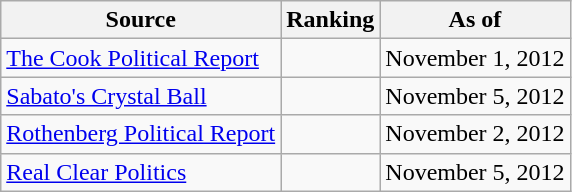<table class="wikitable" style="text-align:center">
<tr>
<th>Source</th>
<th>Ranking</th>
<th>As of</th>
</tr>
<tr>
<td align=left><a href='#'>The Cook Political Report</a></td>
<td></td>
<td>November 1, 2012</td>
</tr>
<tr>
<td align=left><a href='#'>Sabato's Crystal Ball</a></td>
<td></td>
<td>November 5, 2012</td>
</tr>
<tr>
<td align=left><a href='#'>Rothenberg Political Report</a></td>
<td></td>
<td>November 2, 2012</td>
</tr>
<tr>
<td align=left><a href='#'>Real Clear Politics</a></td>
<td></td>
<td>November 5, 2012</td>
</tr>
</table>
